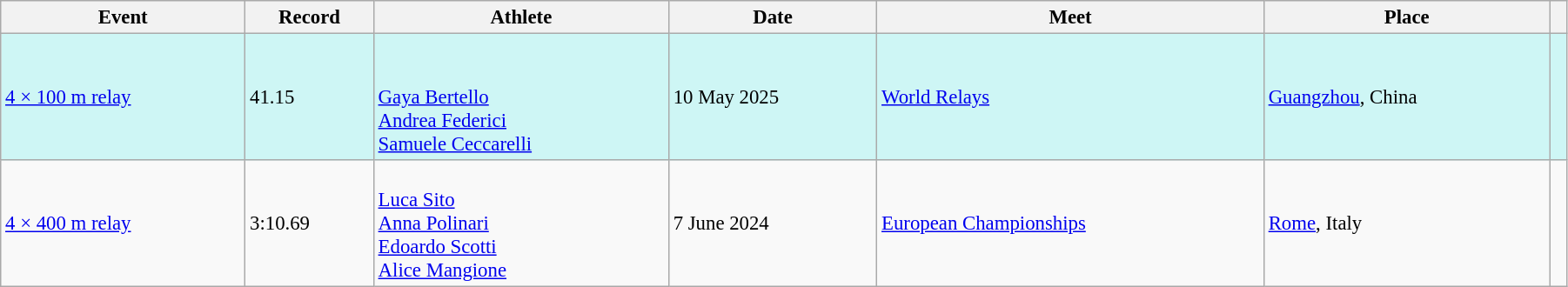<table class="wikitable" style="font-size: 95%; width: 95%;">
<tr>
<th>Event</th>
<th>Record</th>
<th>Athlete</th>
<th>Date</th>
<th>Meet</th>
<th>Place</th>
<th></th>
</tr>
<tr style="background:#CEF6F5;">
<td><a href='#'>4 × 100 m relay</a></td>
<td>41.15</td>
<td><br><br><a href='#'>Gaya Bertello</a><br><a href='#'>Andrea Federici</a><br><a href='#'>Samuele Ceccarelli</a></td>
<td>10 May 2025</td>
<td><a href='#'>World Relays</a></td>
<td><a href='#'>Guangzhou</a>, China</td>
<td></td>
</tr>
<tr>
<td><a href='#'>4 × 400 m relay</a></td>
<td>3:10.69</td>
<td><br><a href='#'>Luca Sito</a><br><a href='#'>Anna Polinari</a><br><a href='#'>Edoardo Scotti</a><br><a href='#'>Alice Mangione</a></td>
<td>7 June 2024</td>
<td><a href='#'>European Championships</a></td>
<td><a href='#'>Rome</a>, Italy</td>
<td></td>
</tr>
</table>
